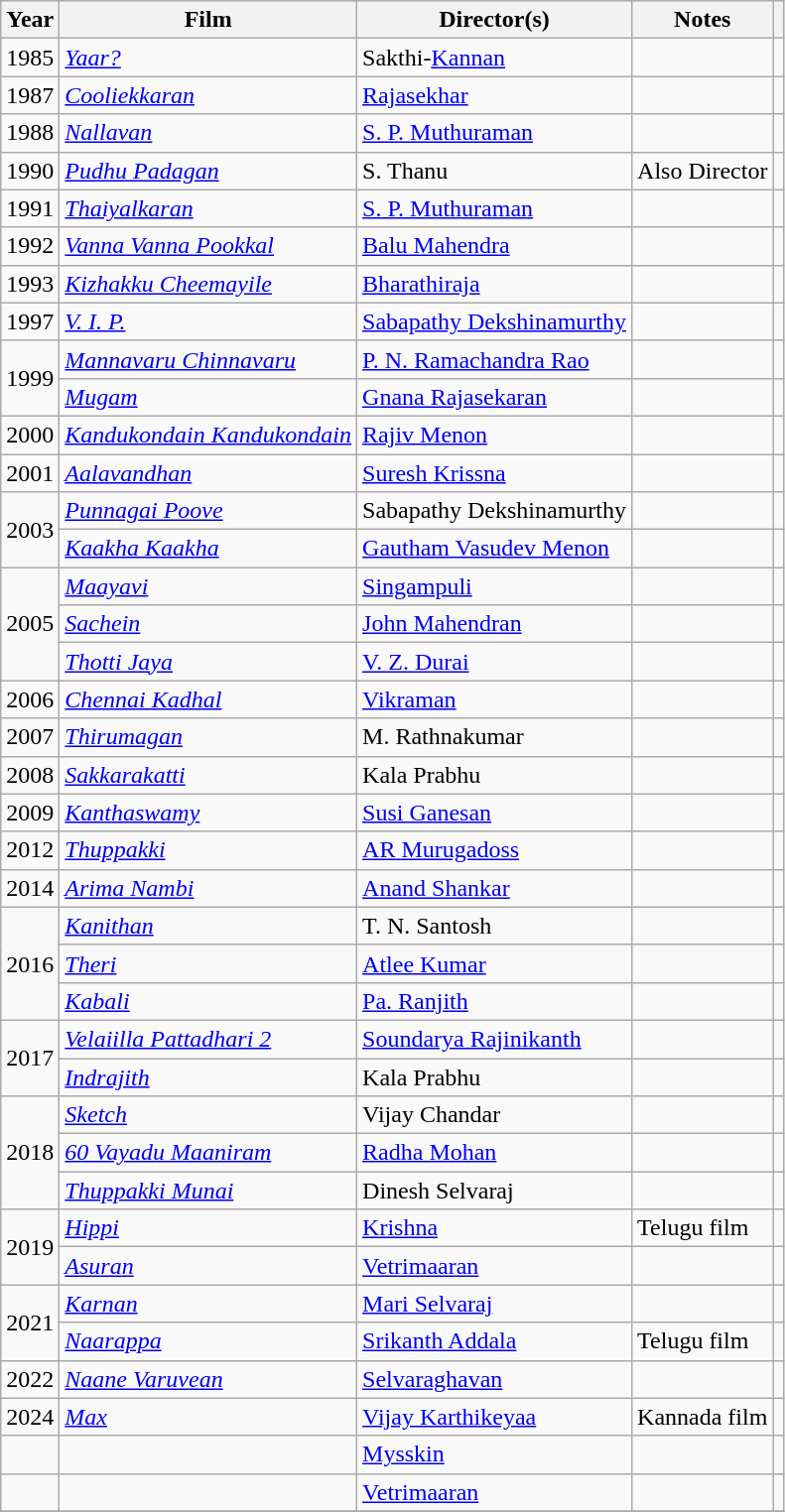<table class="wikitable sortable">
<tr>
<th>Year</th>
<th>Film</th>
<th>Director(s)</th>
<th>Notes</th>
<th></th>
</tr>
<tr>
<td>1985</td>
<td><em><a href='#'>Yaar?</a></em></td>
<td>Sakthi-<a href='#'>Kannan</a></td>
<td></td>
<td></td>
</tr>
<tr>
<td>1987</td>
<td><em><a href='#'>Cooliekkaran</a></em></td>
<td><a href='#'>Rajasekhar</a></td>
<td></td>
<td></td>
</tr>
<tr>
<td>1988</td>
<td><em><a href='#'>Nallavan</a></em></td>
<td><a href='#'>S. P. Muthuraman</a></td>
<td></td>
<td></td>
</tr>
<tr>
<td>1990</td>
<td><em><a href='#'>Pudhu Padagan</a></em></td>
<td>S. Thanu</td>
<td>Also Director</td>
<td></td>
</tr>
<tr>
<td>1991</td>
<td><em><a href='#'>Thaiyalkaran</a></em></td>
<td><a href='#'>S. P. Muthuraman</a></td>
<td></td>
<td></td>
</tr>
<tr>
<td>1992</td>
<td><em><a href='#'>Vanna Vanna Pookkal</a></em></td>
<td><a href='#'>Balu Mahendra</a></td>
<td></td>
<td></td>
</tr>
<tr>
<td>1993</td>
<td><em><a href='#'>Kizhakku Cheemayile</a></em></td>
<td><a href='#'>Bharathiraja</a></td>
<td></td>
<td></td>
</tr>
<tr>
<td>1997</td>
<td><em><a href='#'>V. I. P.</a></em></td>
<td><a href='#'>Sabapathy Dekshinamurthy</a></td>
<td></td>
<td></td>
</tr>
<tr>
<td rowspan="2">1999</td>
<td><em><a href='#'>Mannavaru Chinnavaru</a></em></td>
<td><a href='#'>P. N. Ramachandra Rao</a></td>
<td></td>
<td></td>
</tr>
<tr>
<td><em><a href='#'>Mugam</a></em></td>
<td><a href='#'>Gnana Rajasekaran</a></td>
<td></td>
<td></td>
</tr>
<tr>
<td>2000</td>
<td><em><a href='#'>Kandukondain Kandukondain</a></em></td>
<td><a href='#'>Rajiv Menon</a></td>
<td></td>
<td></td>
</tr>
<tr>
<td>2001</td>
<td><em><a href='#'>Aalavandhan</a></em></td>
<td><a href='#'>Suresh Krissna</a></td>
<td></td>
<td></td>
</tr>
<tr>
<td rowspan="2">2003</td>
<td><em><a href='#'>Punnagai Poove</a></em></td>
<td>Sabapathy Dekshinamurthy</td>
<td></td>
<td></td>
</tr>
<tr>
<td><em><a href='#'>Kaakha Kaakha</a></em></td>
<td><a href='#'>Gautham Vasudev Menon</a></td>
<td></td>
<td></td>
</tr>
<tr>
<td rowspan="3">2005</td>
<td><em><a href='#'>Maayavi</a></em></td>
<td><a href='#'>Singampuli</a></td>
<td></td>
<td></td>
</tr>
<tr>
<td><em><a href='#'>Sachein</a></em></td>
<td><a href='#'>John Mahendran</a></td>
<td></td>
<td></td>
</tr>
<tr>
<td><em><a href='#'>Thotti Jaya</a></em></td>
<td><a href='#'>V. Z. Durai</a></td>
<td></td>
<td></td>
</tr>
<tr>
<td>2006</td>
<td><em><a href='#'>Chennai Kadhal</a></em></td>
<td><a href='#'>Vikraman</a></td>
<td></td>
<td></td>
</tr>
<tr>
<td>2007</td>
<td><em><a href='#'>Thirumagan</a></em></td>
<td>M. Rathnakumar</td>
<td></td>
<td></td>
</tr>
<tr>
<td>2008</td>
<td><em><a href='#'>Sakkarakatti</a></em></td>
<td>Kala Prabhu</td>
<td></td>
<td></td>
</tr>
<tr>
<td>2009</td>
<td><em><a href='#'>Kanthaswamy</a></em></td>
<td><a href='#'>Susi Ganesan</a></td>
<td></td>
<td></td>
</tr>
<tr>
<td>2012</td>
<td><em><a href='#'>Thuppakki</a></em></td>
<td><a href='#'>AR Murugadoss</a></td>
<td></td>
<td></td>
</tr>
<tr>
<td>2014</td>
<td><em><a href='#'>Arima Nambi</a></em></td>
<td><a href='#'>Anand Shankar</a></td>
<td></td>
<td></td>
</tr>
<tr>
<td rowspan="3">2016</td>
<td><em><a href='#'>Kanithan</a></em></td>
<td>T. N. Santosh</td>
<td></td>
<td></td>
</tr>
<tr>
<td><em><a href='#'>Theri</a></em></td>
<td><a href='#'>Atlee Kumar</a></td>
<td></td>
<td></td>
</tr>
<tr>
<td><em><a href='#'>Kabali</a></em></td>
<td><a href='#'>Pa. Ranjith</a></td>
<td></td>
<td></td>
</tr>
<tr>
<td rowspan="2">2017</td>
<td><em><a href='#'>Velaiilla Pattadhari 2</a></em></td>
<td><a href='#'>Soundarya Rajinikanth</a></td>
<td></td>
<td></td>
</tr>
<tr>
<td><em><a href='#'>Indrajith</a></em></td>
<td>Kala Prabhu</td>
<td></td>
<td></td>
</tr>
<tr>
<td rowspan="3">2018</td>
<td><em><a href='#'>Sketch</a></em></td>
<td>Vijay Chandar</td>
<td></td>
<td></td>
</tr>
<tr>
<td><em><a href='#'>60 Vayadu Maaniram</a></em></td>
<td><a href='#'>Radha Mohan</a></td>
<td></td>
<td></td>
</tr>
<tr>
<td><em><a href='#'>Thuppakki Munai</a></em></td>
<td>Dinesh Selvaraj</td>
<td></td>
<td></td>
</tr>
<tr>
<td rowspan="2">2019</td>
<td><em><a href='#'>Hippi</a></em></td>
<td><a href='#'>Krishna</a></td>
<td>Telugu film</td>
<td></td>
</tr>
<tr>
<td><em><a href='#'>Asuran</a></em></td>
<td><a href='#'>Vetrimaaran</a></td>
<td></td>
<td></td>
</tr>
<tr>
<td rowspan="2">2021</td>
<td><em><a href='#'>Karnan</a></em></td>
<td><a href='#'>Mari Selvaraj</a></td>
<td></td>
<td></td>
</tr>
<tr>
<td><em><a href='#'>Naarappa</a></em></td>
<td><a href='#'>Srikanth Addala</a></td>
<td>Telugu film</td>
<td></td>
</tr>
<tr>
<td>2022</td>
<td><em><a href='#'>Naane Varuvean</a></em></td>
<td><a href='#'>Selvaraghavan</a></td>
<td></td>
<td></td>
</tr>
<tr>
<td>2024</td>
<td><em><a href='#'>Max</a></em></td>
<td><a href='#'>Vijay Karthikeyaa</a></td>
<td>Kannada film</td>
<td></td>
</tr>
<tr>
<td></td>
<td></td>
<td><a href='#'>Mysskin</a></td>
<td></td>
<td></td>
</tr>
<tr>
<td></td>
<td></td>
<td><a href='#'>Vetrimaaran</a></td>
<td></td>
<td></td>
</tr>
<tr>
</tr>
</table>
